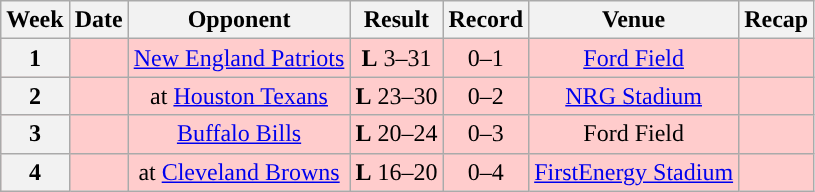<table class="wikitable" style="text-align:center">
<tr>
<th>Week</th>
<th>Date</th>
<th>Opponent</th>
<th>Result</th>
<th>Record</th>
<th>Venue</th>
<th>Recap</th>
</tr>
<tr style="background:#fcc">
<th>1</th>
<td></td>
<td><a href='#'>New England Patriots</a></td>
<td><strong>L</strong> 3–31</td>
<td>0–1</td>
<td><a href='#'>Ford Field</a></td>
<td></td>
</tr>
<tr style="background:#fcc">
<th>2</th>
<td></td>
<td>at <a href='#'>Houston Texans</a></td>
<td><strong>L</strong> 23–30</td>
<td>0–2</td>
<td><a href='#'>NRG Stadium</a></td>
<td></td>
</tr>
<tr style="background:#fcc">
<th>3</th>
<td></td>
<td><a href='#'>Buffalo Bills</a></td>
<td><strong>L</strong> 20–24</td>
<td>0–3</td>
<td>Ford Field</td>
<td></td>
</tr>
<tr style="background:#fcc">
<th>4</th>
<td></td>
<td>at <a href='#'>Cleveland Browns</a></td>
<td><strong>L</strong> 16–20</td>
<td>0–4</td>
<td><a href='#'>FirstEnergy Stadium</a></td>
<td></td>
</tr>
</table>
